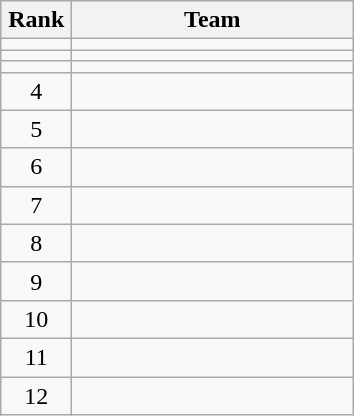<table class="wikitable" style="text-align: center;">
<tr>
<th width=40>Rank</th>
<th width=180>Team</th>
</tr>
<tr align=center>
<td></td>
<td style="text-align:left;"></td>
</tr>
<tr align=center>
<td></td>
<td style="text-align:left;"></td>
</tr>
<tr align=center>
<td></td>
<td style="text-align:left;"></td>
</tr>
<tr align=center>
<td>4</td>
<td style="text-align:left;"></td>
</tr>
<tr align=center>
<td>5</td>
<td style="text-align:left;"></td>
</tr>
<tr align=center>
<td>6</td>
<td style="text-align:left;"></td>
</tr>
<tr align=center>
<td>7</td>
<td style="text-align:left;"></td>
</tr>
<tr align=center>
<td>8</td>
<td style="text-align:left;"></td>
</tr>
<tr align=center>
<td>9</td>
<td style="text-align:left;"></td>
</tr>
<tr align=center>
<td>10</td>
<td style="text-align:left;"></td>
</tr>
<tr align=center>
<td>11</td>
<td style="text-align:left;"></td>
</tr>
<tr align=center>
<td>12</td>
<td style="text-align:left;"></td>
</tr>
</table>
